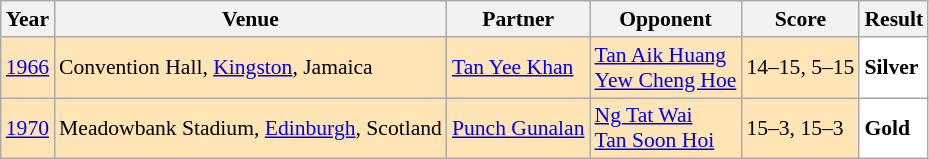<table class="sortable wikitable" style="font-size: 90%;">
<tr>
<th>Year</th>
<th>Venue</th>
<th>Partner</th>
<th>Opponent</th>
<th>Score</th>
<th>Result</th>
</tr>
<tr style="background:#FFE4B5">
<td align="center"><a href='#'>1966</a></td>
<td align="left">Convention Hall, <a href='#'>Kingston</a>, Jamaica</td>
<td align="left"> <a href='#'>Tan Yee Khan</a></td>
<td align="left"> <a href='#'>Tan Aik Huang</a><br> <a href='#'>Yew Cheng Hoe</a></td>
<td align="left">14–15, 5–15</td>
<td style="text-align:left; background:white"> <strong>Silver</strong></td>
</tr>
<tr style="background:#FFE4B5">
<td align="center"><a href='#'>1970</a></td>
<td align="left">Meadowbank Stadium, <a href='#'>Edinburgh</a>, Scotland</td>
<td align="left"> <a href='#'>Punch Gunalan</a></td>
<td align="left"> <a href='#'>Ng Tat Wai</a><br> <a href='#'>Tan Soon Hoi</a></td>
<td align="left">15–3, 15–3</td>
<td style="text-align:left; background:white"> <strong>Gold</strong></td>
</tr>
</table>
